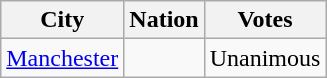<table class="wikitable">
<tr>
<th>City</th>
<th>Nation</th>
<th>Votes</th>
</tr>
<tr>
<td><a href='#'>Manchester</a></td>
<td></td>
<td>Unanimous</td>
</tr>
</table>
